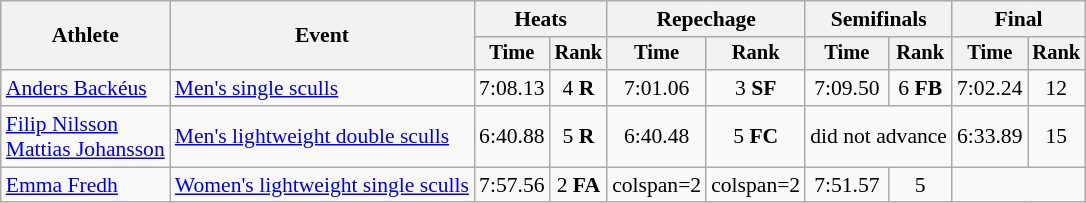<table class="wikitable" style="font-size:90%">
<tr>
<th rowspan="2">Athlete</th>
<th rowspan="2">Event</th>
<th colspan="2">Heats</th>
<th colspan="2">Repechage</th>
<th colspan="2">Semifinals</th>
<th colspan="2">Final</th>
</tr>
<tr style="font-size:95%">
<th>Time</th>
<th>Rank</th>
<th>Time</th>
<th>Rank</th>
<th>Time</th>
<th>Rank</th>
<th>Time</th>
<th>Rank</th>
</tr>
<tr align=center>
<td align=left><a href='#'>Anders Backéus</a></td>
<td align=left><a href='#'>Men's single sculls</a></td>
<td>7:08.13</td>
<td>4 <strong>R</strong></td>
<td>7:01.06</td>
<td>3 <strong>SF</strong></td>
<td>7:09.50</td>
<td>6 <strong>FB</strong></td>
<td>7:02.24</td>
<td>12</td>
</tr>
<tr align=center>
<td align=left><a href='#'>Filip Nilsson</a><br><a href='#'>Mattias Johansson</a></td>
<td align=left><a href='#'>Men's lightweight double sculls</a></td>
<td>6:40.88</td>
<td>5 <strong>R</strong></td>
<td>6:40.48</td>
<td>5 <strong>FC</strong></td>
<td colspan=2>did not advance</td>
<td>6:33.89</td>
<td>15</td>
</tr>
<tr align=center>
<td align=left><a href='#'>Emma Fredh</a></td>
<td align=left><a href='#'>Women's lightweight single sculls</a></td>
<td>7:57.56</td>
<td>2 <strong>FA</strong></td>
<td>colspan=2 </td>
<td>colspan=2 </td>
<td>7:51.57</td>
<td>5</td>
</tr>
</table>
